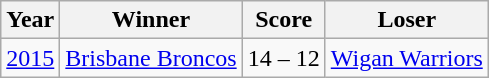<table class="wikitable">
<tr>
<th>Year</th>
<th>Winner</th>
<th>Score</th>
<th>Loser</th>
</tr>
<tr>
<td><a href='#'>2015</a></td>
<td> <a href='#'>Brisbane Broncos</a></td>
<td>14 – 12</td>
<td> <a href='#'>Wigan Warriors</a></td>
</tr>
</table>
